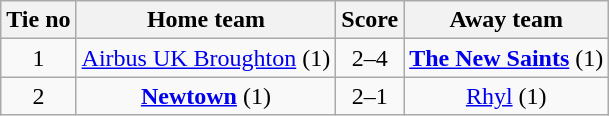<table class="wikitable" style="text-align: center">
<tr>
<th>Tie no</th>
<th>Home team</th>
<th>Score</th>
<th>Away team</th>
</tr>
<tr>
<td>1</td>
<td><a href='#'>Airbus UK Broughton</a> (1)</td>
<td>2–4</td>
<td><strong><a href='#'>The New Saints</a></strong> (1)</td>
</tr>
<tr>
<td>2</td>
<td><strong><a href='#'>Newtown</a></strong> (1)</td>
<td>2–1</td>
<td><a href='#'>Rhyl</a> (1)</td>
</tr>
</table>
